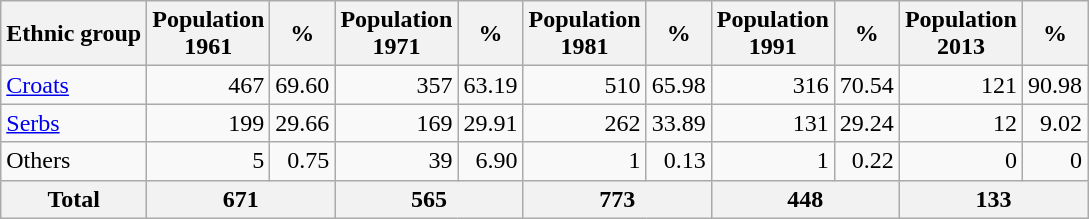<table class="wikitable sortable">
<tr>
<th>Ethnic group</th>
<th>Population<br>1961</th>
<th>%</th>
<th>Population<br>1971</th>
<th>%</th>
<th>Population<br>1981</th>
<th>%</th>
<th>Population<br>1991</th>
<th>%</th>
<th>Population<br>2013</th>
<th>%</th>
</tr>
<tr>
<td><a href='#'>Croats</a></td>
<td align="right">467</td>
<td align="right">69.60</td>
<td align="right">357</td>
<td align="right">63.19</td>
<td align="right">510</td>
<td align="right">65.98</td>
<td align="right">316</td>
<td align="right">70.54</td>
<td align="right">121</td>
<td align="right">90.98</td>
</tr>
<tr>
<td><a href='#'>Serbs</a></td>
<td align="right">199</td>
<td align="right">29.66</td>
<td align="right">169</td>
<td align="right">29.91</td>
<td align="right">262</td>
<td align="right">33.89</td>
<td align="right">131</td>
<td align="right">29.24</td>
<td align="right">12</td>
<td align="right">9.02</td>
</tr>
<tr>
<td>Others</td>
<td align="right">5</td>
<td align="right">0.75</td>
<td align="right">39</td>
<td align="right">6.90</td>
<td align="right">1</td>
<td align="right">0.13</td>
<td align="right">1</td>
<td align="right">0.22</td>
<td align="right">0</td>
<td align="right">0</td>
</tr>
<tr>
<th><strong>Total</strong></th>
<th align="right" colspan=2>671</th>
<th align="right" colspan=2>565</th>
<th align="right" colspan=2>773</th>
<th align="right" colspan=2>448</th>
<th align="right" colspan=2>133</th>
</tr>
</table>
